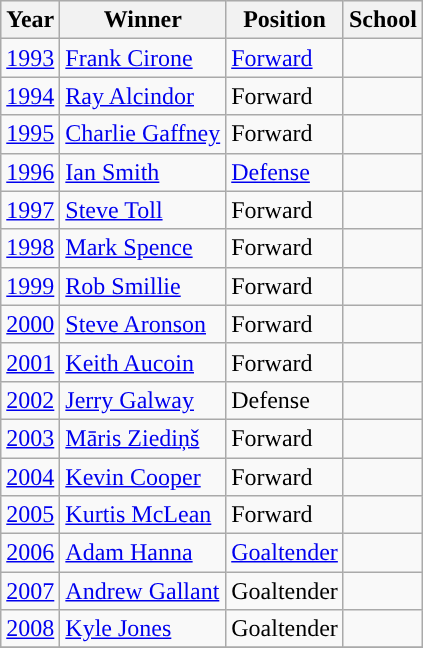<table class="wikitable sortable">
<tr style="background:#e5e5e5;">
<th>Year</th>
<th>Winner</th>
<th>Position</th>
<th>School</th>
</tr>
<tr>
<td><a href='#'>1993</a></td>
<td><a href='#'>Frank Cirone</a></td>
<td><a href='#'>Forward</a></td>
<td><strong><a href='#'></a></strong></td>
</tr>
<tr>
<td><a href='#'>1994</a></td>
<td><a href='#'>Ray Alcindor</a></td>
<td>Forward</td>
<td><strong><a href='#'></a></strong></td>
</tr>
<tr>
<td><a href='#'>1995</a></td>
<td><a href='#'>Charlie Gaffney</a></td>
<td>Forward</td>
<td><strong><a href='#'></a></strong></td>
</tr>
<tr>
<td><a href='#'>1996</a></td>
<td><a href='#'>Ian Smith</a></td>
<td><a href='#'>Defense</a></td>
<td><strong><a href='#'></a></strong></td>
</tr>
<tr>
<td><a href='#'>1997</a></td>
<td><a href='#'>Steve Toll</a></td>
<td>Forward</td>
<td><strong><a href='#'></a></strong></td>
</tr>
<tr>
<td><a href='#'>1998</a></td>
<td><a href='#'>Mark Spence</a></td>
<td>Forward</td>
<td><strong><a href='#'></a></strong></td>
</tr>
<tr>
<td><a href='#'>1999</a></td>
<td><a href='#'>Rob Smillie</a></td>
<td>Forward</td>
<td><strong><a href='#'></a></strong></td>
</tr>
<tr>
<td><a href='#'>2000</a></td>
<td><a href='#'>Steve Aronson</a></td>
<td>Forward</td>
<td><strong><a href='#'></a></strong></td>
</tr>
<tr>
<td><a href='#'>2001</a></td>
<td><a href='#'>Keith Aucoin</a></td>
<td>Forward</td>
<td><strong><a href='#'></a></strong></td>
</tr>
<tr>
<td><a href='#'>2002</a></td>
<td><a href='#'>Jerry Galway</a></td>
<td>Defense</td>
<td><strong><a href='#'></a></strong></td>
</tr>
<tr>
<td><a href='#'>2003</a></td>
<td><a href='#'>Māris Ziediņš</a></td>
<td>Forward</td>
<td><strong><a href='#'></a></strong></td>
</tr>
<tr>
<td><a href='#'>2004</a></td>
<td><a href='#'>Kevin Cooper</a></td>
<td>Forward</td>
<td><strong><a href='#'></a></strong></td>
</tr>
<tr>
<td><a href='#'>2005</a></td>
<td><a href='#'>Kurtis McLean</a></td>
<td>Forward</td>
<td><strong><a href='#'></a></strong></td>
</tr>
<tr>
<td><a href='#'>2006</a></td>
<td><a href='#'>Adam Hanna</a></td>
<td><a href='#'>Goaltender</a></td>
<td><strong><a href='#'></a></strong></td>
</tr>
<tr>
<td><a href='#'>2007</a></td>
<td><a href='#'>Andrew Gallant</a></td>
<td>Goaltender</td>
<td><strong><a href='#'></a></strong></td>
</tr>
<tr>
<td><a href='#'>2008</a></td>
<td><a href='#'>Kyle Jones</a></td>
<td>Goaltender</td>
<td><strong><a href='#'></a></strong></td>
</tr>
<tr>
</tr>
</table>
